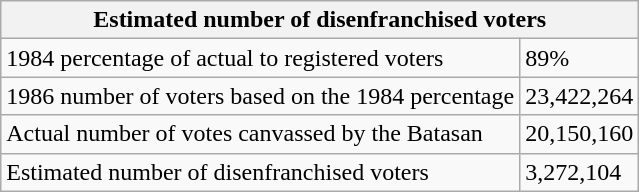<table class="wikitable">
<tr>
<th colspan="2"><strong>Estimated number of disenfranchised voters</strong></th>
</tr>
<tr>
<td>1984 percentage of actual to registered voters</td>
<td>89%</td>
</tr>
<tr>
<td>1986 number of voters based on the 1984 percentage</td>
<td>23,422,264</td>
</tr>
<tr>
<td>Actual number of votes canvassed by the Batasan</td>
<td>20,150,160</td>
</tr>
<tr>
<td>Estimated number of disenfranchised voters</td>
<td>3,272,104</td>
</tr>
</table>
